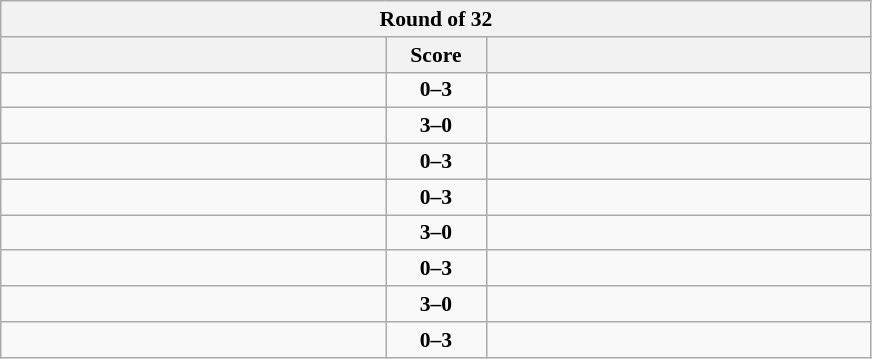<table class="wikitable" style="text-align: center; font-size:90% ">
<tr>
<th colspan=3>Round of 32</th>
</tr>
<tr>
<th align="right" width="250"></th>
<th width="60">Score</th>
<th align="left" width="250"></th>
</tr>
<tr>
<td align=left></td>
<td align=center><strong>0–3</strong></td>
<td align=left><strong></strong></td>
</tr>
<tr>
<td align=left><strong></strong></td>
<td align=center><strong>3–0</strong></td>
<td align=left></td>
</tr>
<tr>
<td align=left></td>
<td align=center><strong>0–3</strong></td>
<td align=left><strong></strong></td>
</tr>
<tr>
<td align=left></td>
<td align=center><strong>0–3</strong></td>
<td align=left><strong></strong></td>
</tr>
<tr>
<td align=left><strong></strong></td>
<td align=center><strong>3–0</strong></td>
<td align=left></td>
</tr>
<tr>
<td align=left></td>
<td align=center><strong>0–3</strong></td>
<td align=left><strong></strong></td>
</tr>
<tr>
<td align=left><strong></strong></td>
<td align=center><strong>3–0</strong></td>
<td align=left></td>
</tr>
<tr>
<td align=left></td>
<td align=center><strong>0–3</strong></td>
<td align=left><strong></strong></td>
</tr>
</table>
